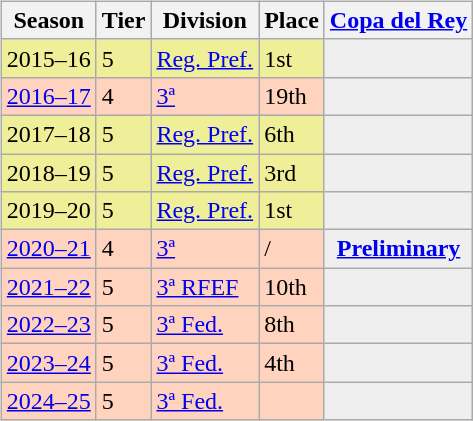<table>
<tr>
<td valign="top" width=49%><br><table class="wikitable">
<tr style="background:#f0f6fa;">
<th>Season</th>
<th>Tier</th>
<th>Division</th>
<th>Place</th>
<th><a href='#'>Copa del Rey</a></th>
</tr>
<tr>
<td style="background:#EFEF99;">2015–16</td>
<td style="background:#EFEF99;">5</td>
<td style="background:#EFEF99;"><a href='#'>Reg. Pref.</a></td>
<td style="background:#EFEF99;">1st</td>
<th style="background:#efefef;"></th>
</tr>
<tr>
<td style="background:#FFD3BD;"><a href='#'>2016–17</a></td>
<td style="background:#FFD3BD;">4</td>
<td style="background:#FFD3BD;"><a href='#'>3ª</a></td>
<td style="background:#FFD3BD;">19th</td>
<th style="background:#efefef;"></th>
</tr>
<tr>
<td style="background:#EFEF99;">2017–18</td>
<td style="background:#EFEF99;">5</td>
<td style="background:#EFEF99;"><a href='#'>Reg. Pref.</a></td>
<td style="background:#EFEF99;">6th</td>
<th style="background:#efefef;"></th>
</tr>
<tr>
<td style="background:#EFEF99;">2018–19</td>
<td style="background:#EFEF99;">5</td>
<td style="background:#EFEF99;"><a href='#'>Reg. Pref.</a></td>
<td style="background:#EFEF99;">3rd</td>
<td style="background:#efefef;"></td>
</tr>
<tr>
<td style="background:#EFEF99;">2019–20</td>
<td style="background:#EFEF99;">5</td>
<td style="background:#EFEF99;"><a href='#'>Reg. Pref.</a></td>
<td style="background:#EFEF99;">1st</td>
<td style="background:#efefef;"></td>
</tr>
<tr>
<td style="background:#FFD3BD;"><a href='#'>2020–21</a></td>
<td style="background:#FFD3BD;">4</td>
<td style="background:#FFD3BD;"><a href='#'>3ª</a></td>
<td style="background:#FFD3BD;"> / </td>
<th style="background:#efefef;"><a href='#'>Preliminary</a></th>
</tr>
<tr>
<td style="background:#FFD3BD;"><a href='#'>2021–22</a></td>
<td style="background:#FFD3BD;">5</td>
<td style="background:#FFD3BD;"><a href='#'>3ª RFEF</a></td>
<td style="background:#FFD3BD;">10th</td>
<th style="background:#efefef;"></th>
</tr>
<tr>
<td style="background:#FFD3BD;"><a href='#'>2022–23</a></td>
<td style="background:#FFD3BD;">5</td>
<td style="background:#FFD3BD;"><a href='#'>3ª Fed.</a></td>
<td style="background:#FFD3BD;">8th</td>
<th style="background:#efefef;"></th>
</tr>
<tr>
<td style="background:#FFD3BD;"><a href='#'>2023–24</a></td>
<td style="background:#FFD3BD;">5</td>
<td style="background:#FFD3BD;"><a href='#'>3ª Fed.</a></td>
<td style="background:#FFD3BD;">4th</td>
<th style="background:#efefef;"></th>
</tr>
<tr>
<td style="background:#FFD3BD;"><a href='#'>2024–25</a></td>
<td style="background:#FFD3BD;">5</td>
<td style="background:#FFD3BD;"><a href='#'>3ª Fed.</a></td>
<td style="background:#FFD3BD;"></td>
<th style="background:#efefef;"></th>
</tr>
</table>
</td>
</tr>
</table>
